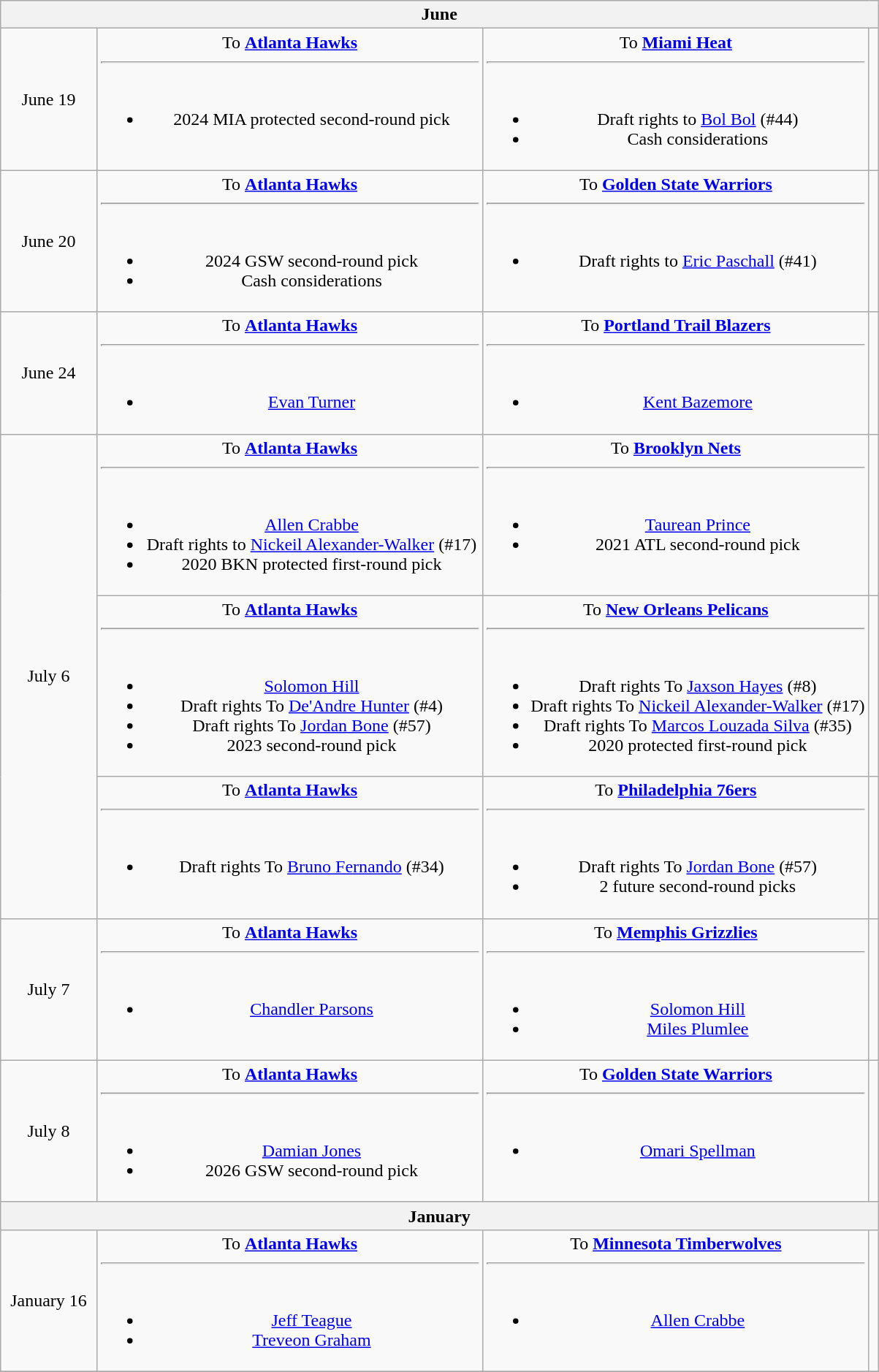<table class="wikitable" style="text-align:center">
<tr>
<th colspan="4">June</th>
</tr>
<tr>
<td>June 19</td>
<td style="width:44%; vertical-align:top;">To <strong><a href='#'>Atlanta Hawks</a></strong><hr><br><ul><li>2024 MIA protected second-round pick</li></ul></td>
<td style="width:44%; vertical-align:top;">To <strong><a href='#'>Miami Heat</a></strong><hr><br><ul><li>Draft rights to <a href='#'>Bol Bol</a> (#44)</li><li>Cash considerations</li></ul></td>
<td></td>
</tr>
<tr>
<td>June 20</td>
<td style="width:44%; vertical-align:top;">To <strong><a href='#'>Atlanta Hawks</a></strong><hr><br><ul><li>2024 GSW second-round pick</li><li>Cash considerations</li></ul></td>
<td style="width:44%; vertical-align:top;">To <strong><a href='#'>Golden State Warriors</a></strong><hr><br><ul><li>Draft rights to <a href='#'>Eric Paschall</a> (#41)</li></ul></td>
<td></td>
</tr>
<tr>
<td>June 24</td>
<td style="width:44%; vertical-align:top;">To <strong><a href='#'>Atlanta Hawks</a></strong><hr><br><ul><li><a href='#'>Evan Turner</a></li></ul></td>
<td style="width:44%; vertical-align:top;">To <strong><a href='#'>Portland Trail Blazers</a></strong><hr><br><ul><li><a href='#'>Kent Bazemore</a></li></ul></td>
<td></td>
</tr>
<tr>
<td rowspan="3">July 6</td>
<td style="width:44%; vertical-align:top;">To <strong><a href='#'>Atlanta Hawks</a></strong><hr><br><ul><li><a href='#'>Allen Crabbe</a></li><li>Draft rights to <a href='#'>Nickeil Alexander-Walker</a> (#17)</li><li>2020 BKN protected first-round pick</li></ul></td>
<td style="width:44%; vertical-align:top;">To <strong><a href='#'>Brooklyn Nets</a></strong><hr><br><ul><li><a href='#'>Taurean Prince</a></li><li>2021 ATL second-round pick</li></ul></td>
<td align="center"></td>
</tr>
<tr>
<td style="width:44%; vertical-align:top;">To <strong><a href='#'>Atlanta Hawks</a></strong><hr><br><ul><li><a href='#'>Solomon Hill</a></li><li>Draft rights To <a href='#'>De'Andre Hunter</a> (#4)</li><li>Draft rights To <a href='#'>Jordan Bone</a> (#57)</li><li>2023 second-round pick</li></ul></td>
<td style="width:44%; vertical-align:top;">To <strong><a href='#'>New Orleans Pelicans</a></strong><hr><br><ul><li>Draft rights To <a href='#'>Jaxson Hayes</a> (#8)</li><li>Draft rights To <a href='#'>Nickeil Alexander-Walker</a> (#17)</li><li>Draft rights To <a href='#'>Marcos Louzada Silva</a> (#35)</li><li>2020 protected first-round pick</li></ul></td>
<td align="center"></td>
</tr>
<tr>
<td style="width:44%; vertical-align:top;">To <strong><a href='#'>Atlanta Hawks</a></strong><hr><br><ul><li>Draft rights To <a href='#'>Bruno Fernando</a> (#34)</li></ul></td>
<td style="width:44%; vertical-align:top;">To <strong><a href='#'>Philadelphia 76ers</a></strong><hr><br><ul><li>Draft rights To <a href='#'>Jordan Bone</a> (#57)</li><li>2 future second-round picks</li></ul></td>
<td align="center"></td>
</tr>
<tr>
<td>July 7</td>
<td style="width:44%; vertical-align:top;">To <strong><a href='#'>Atlanta Hawks</a></strong><hr><br><ul><li><a href='#'>Chandler Parsons</a></li></ul></td>
<td style="width:44%; vertical-align:top;">To <strong><a href='#'>Memphis Grizzlies</a></strong><hr><br><ul><li><a href='#'>Solomon Hill</a></li><li><a href='#'>Miles Plumlee</a></li></ul></td>
<td align="center"></td>
</tr>
<tr>
<td>July 8</td>
<td style="width:44%; vertical-align:top;">To <strong><a href='#'>Atlanta Hawks</a></strong><hr><br><ul><li><a href='#'>Damian Jones</a></li><li>2026 GSW second-round pick</li></ul></td>
<td style="width:44%; vertical-align:top;">To <strong><a href='#'>Golden State Warriors</a></strong><hr><br><ul><li><a href='#'>Omari Spellman</a></li></ul></td>
<td align="center"></td>
</tr>
<tr>
<th colspan="4">January</th>
</tr>
<tr>
<td>January 16</td>
<td style="width:44%; vertical-align:top;">To <strong><a href='#'>Atlanta Hawks</a></strong><hr><br><ul><li><a href='#'>Jeff Teague</a></li><li><a href='#'>Treveon Graham</a></li></ul></td>
<td style="width:44%; vertical-align:top;">To <strong><a href='#'>Minnesota Timberwolves</a></strong><hr><br><ul><li><a href='#'>Allen Crabbe</a></li></ul></td>
<td align="center"></td>
</tr>
<tr>
</tr>
</table>
